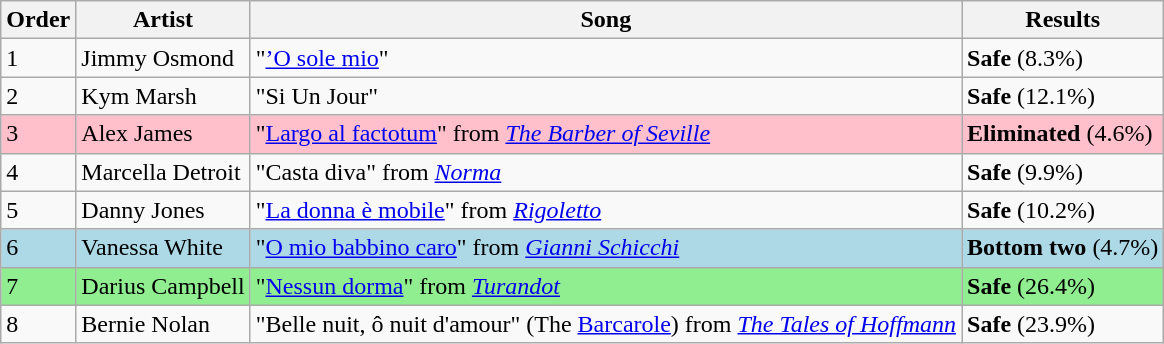<table class="wikitable">
<tr>
<th>Order</th>
<th>Artist</th>
<th>Song</th>
<th>Results</th>
</tr>
<tr>
<td>1</td>
<td>Jimmy Osmond</td>
<td>"<a href='#'>’O sole mio</a>"</td>
<td><strong>Safe</strong> (8.3%)</td>
</tr>
<tr>
<td>2</td>
<td>Kym Marsh</td>
<td>"Si Un Jour"</td>
<td><strong>Safe</strong> (12.1%)</td>
</tr>
<tr bgcolor="#FFC0CB">
<td>3</td>
<td>Alex James</td>
<td>"<a href='#'>Largo al factotum</a>" from <em><a href='#'>The Barber of Seville</a></em></td>
<td><strong>Eliminated</strong> (4.6%)</td>
</tr>
<tr>
<td>4</td>
<td>Marcella Detroit</td>
<td>"Casta diva" from <em><a href='#'>Norma</a></em></td>
<td><strong>Safe</strong> (9.9%)</td>
</tr>
<tr>
<td>5</td>
<td>Danny Jones</td>
<td>"<a href='#'>La donna è mobile</a>" from <em><a href='#'>Rigoletto</a></em></td>
<td><strong>Safe</strong> (10.2%)</td>
</tr>
<tr bgcolor="Lightblue">
<td>6</td>
<td>Vanessa White</td>
<td>"<a href='#'>O mio babbino caro</a>" from <em><a href='#'>Gianni Schicchi</a></em></td>
<td><strong>Bottom two</strong> (4.7%)</td>
</tr>
<tr bgcolor="lightgreen">
<td>7</td>
<td>Darius Campbell</td>
<td>"<a href='#'>Nessun dorma</a>" from <em><a href='#'>Turandot</a></em></td>
<td><strong>Safe</strong> (26.4%)</td>
</tr>
<tr>
<td>8</td>
<td>Bernie Nolan</td>
<td>"Belle nuit, ô nuit d'amour" (The <a href='#'>Barcarole</a>) from <em><a href='#'>The Tales of Hoffmann</a></em></td>
<td><strong>Safe</strong> (23.9%)</td>
</tr>
</table>
